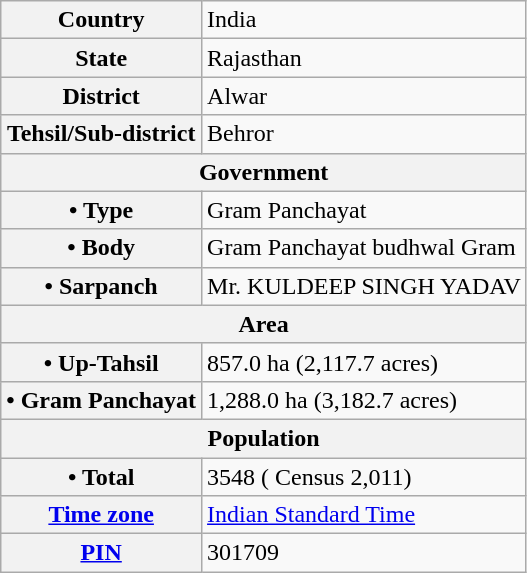<table class="wikitable">
<tr>
<th>Country</th>
<td>India</td>
</tr>
<tr>
<th>State</th>
<td>Rajasthan</td>
</tr>
<tr>
<th>District</th>
<td>Alwar</td>
</tr>
<tr>
<th>Tehsil/Sub-district</th>
<td>Behror</td>
</tr>
<tr>
<th colspan="2">Government</th>
</tr>
<tr>
<th>• Type</th>
<td>Gram Panchayat</td>
</tr>
<tr>
<th>• Body</th>
<td>Gram Panchayat budhwal Gram</td>
</tr>
<tr>
<th>• Sarpanch</th>
<td>Mr. KULDEEP SINGH YADAV</td>
</tr>
<tr>
<th colspan="2">Area</th>
</tr>
<tr>
<th>• Up-Tahsil</th>
<td>857.0 ha (2,117.7 acres)</td>
</tr>
<tr>
<th>• Gram Panchayat</th>
<td>1,288.0 ha (3,182.7 acres)</td>
</tr>
<tr>
<th colspan="2">Population</th>
</tr>
<tr>
<th>• Total</th>
<td>3548 ( Census 2,011)</td>
</tr>
<tr>
<th><a href='#'>Time zone</a></th>
<td><a href='#'>Indian Standard Time</a></td>
</tr>
<tr>
<th><a href='#'>PIN</a></th>
<td>301709</td>
</tr>
</table>
